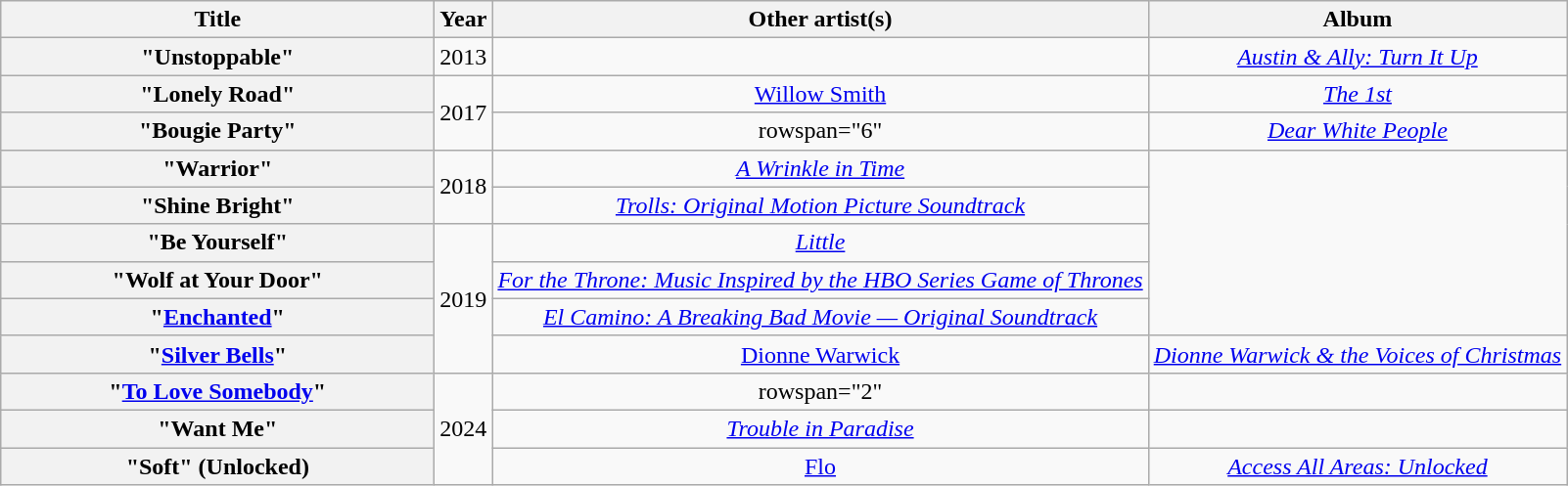<table class="wikitable plainrowheaders" style="text-align:center;">
<tr>
<th scope="col" style="width:18em;">Title</th>
<th>Year</th>
<th scope="col">Other artist(s)</th>
<th scope="col">Album</th>
</tr>
<tr>
<th scope="row">"Unstoppable"</th>
<td>2013</td>
<td></td>
<td><em><a href='#'>Austin & Ally: Turn It Up</a></em></td>
</tr>
<tr>
<th scope="row">"Lonely Road"</th>
<td rowspan="2">2017</td>
<td><a href='#'>Willow Smith</a></td>
<td><em><a href='#'>The 1st</a></em></td>
</tr>
<tr>
<th scope="row">"Bougie Party"</th>
<td>rowspan="6" </td>
<td><em><a href='#'>Dear White People</a></em></td>
</tr>
<tr>
<th scope="row">"Warrior"</th>
<td rowspan="2">2018</td>
<td><em><a href='#'>A Wrinkle in Time</a></em></td>
</tr>
<tr>
<th scope="row">"Shine Bright"</th>
<td><em><a href='#'>Trolls: Original Motion Picture Soundtrack</a></em></td>
</tr>
<tr>
<th scope="row">"Be Yourself"</th>
<td rowspan="4">2019</td>
<td><em><a href='#'>Little</a></em></td>
</tr>
<tr>
<th scope="row">"Wolf at Your Door"</th>
<td><em><a href='#'>For the Throne: Music Inspired by the HBO Series Game of Thrones</a></em></td>
</tr>
<tr>
<th scope="row">"<a href='#'>Enchanted</a>"</th>
<td><em><a href='#'>El Camino: A Breaking Bad Movie — Original Soundtrack</a></em></td>
</tr>
<tr>
<th scope="row">"<a href='#'>Silver Bells</a>"</th>
<td><a href='#'>Dionne Warwick</a></td>
<td><em><a href='#'>Dionne Warwick & the Voices of Christmas</a></em></td>
</tr>
<tr>
<th scope="row">"<a href='#'>To Love Somebody</a>"</th>
<td rowspan="3">2024</td>
<td>rowspan="2" </td>
<td></td>
</tr>
<tr>
<th scope="row">"Want Me"</th>
<td><em><a href='#'>Trouble in Paradise</a></em></td>
</tr>
<tr>
<th scope="row">"Soft" (Unlocked)</th>
<td><a href='#'>Flo</a></td>
<td><em><a href='#'>Access All Areas: Unlocked</a></em></td>
</tr>
</table>
